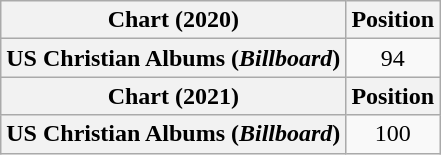<table class="wikitable sortable plainrowheaders" style="text-align:center">
<tr>
<th scope="col">Chart (2020)</th>
<th scope="col">Position</th>
</tr>
<tr>
<th scope="row">US Christian Albums (<em>Billboard</em>)</th>
<td>94</td>
</tr>
<tr>
<th scope="col">Chart (2021)</th>
<th scope="col">Position</th>
</tr>
<tr>
<th scope="row">US Christian Albums (<em>Billboard</em>)</th>
<td>100</td>
</tr>
</table>
